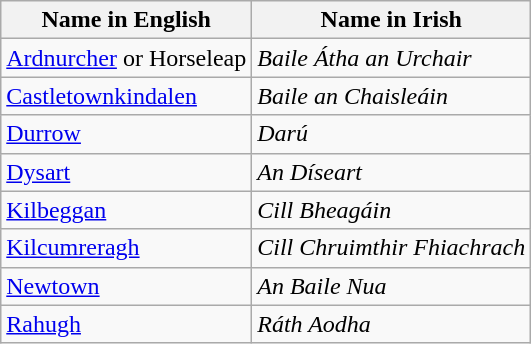<table class="wikitable">
<tr>
<th>Name in English</th>
<th>Name in Irish</th>
</tr>
<tr>
<td><a href='#'>Ardnurcher</a> or Horseleap</td>
<td><em>Baile Átha an Urchair</em></td>
</tr>
<tr>
<td><a href='#'>Castletownkindalen</a></td>
<td><em>Baile an Chaisleáin</em></td>
</tr>
<tr>
<td><a href='#'>Durrow</a></td>
<td><em>Darú</em></td>
</tr>
<tr>
<td><a href='#'>Dysart</a></td>
<td><em>An Díseart</em></td>
</tr>
<tr>
<td><a href='#'>Kilbeggan</a></td>
<td><em>Cill Bheagáin</em></td>
</tr>
<tr>
<td><a href='#'>Kilcumreragh</a></td>
<td><em>Cill Chruimthir Fhiachrach</em></td>
</tr>
<tr>
<td><a href='#'>Newtown</a></td>
<td><em>An Baile Nua</em></td>
</tr>
<tr>
<td><a href='#'>Rahugh</a></td>
<td><em>Ráth Aodha</em></td>
</tr>
</table>
